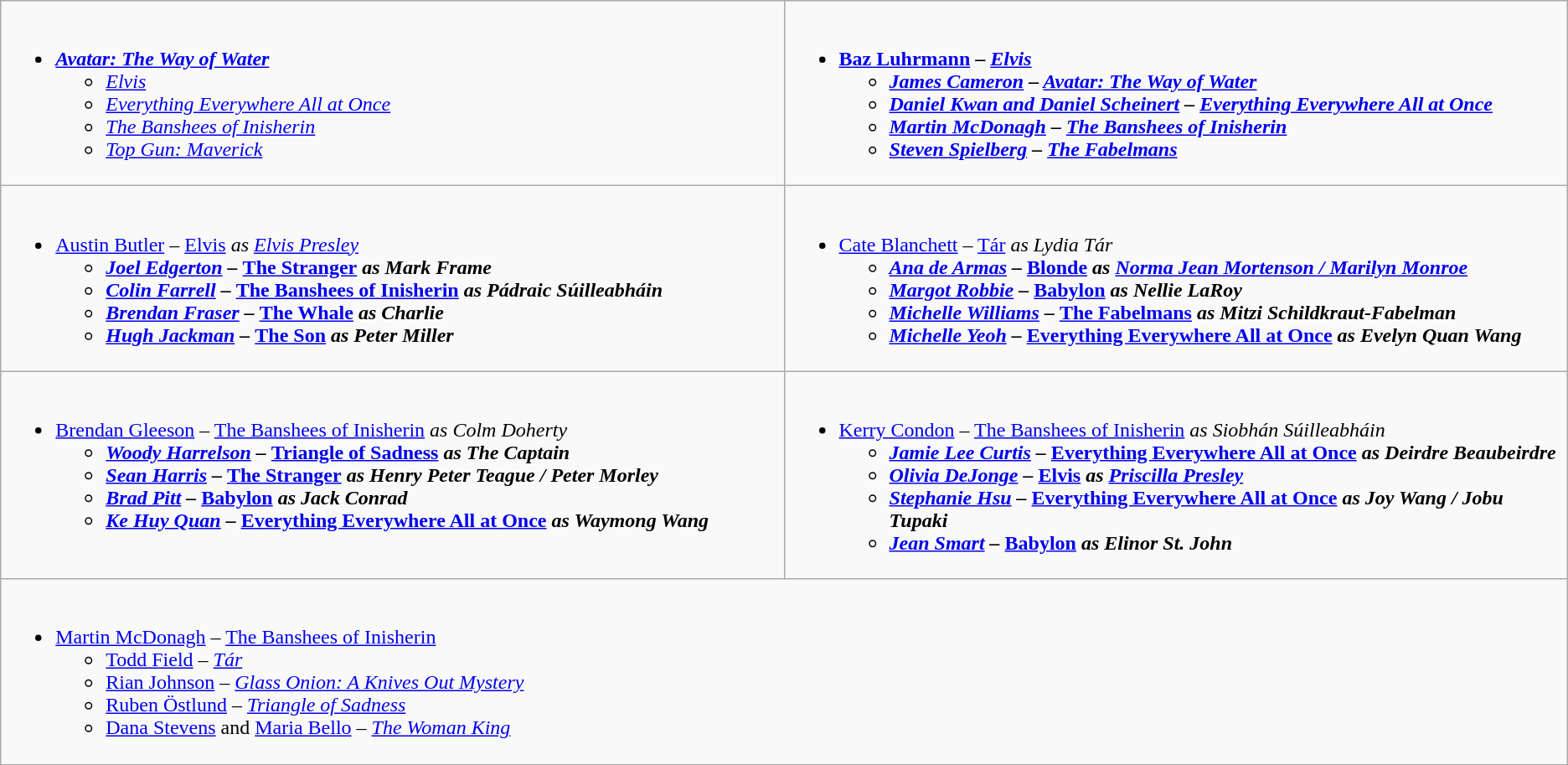<table class=wikitable style="width="300%">
<tr>
<td valign="top" width="50%"><br><ul><li><strong><em><a href='#'>Avatar: The Way of Water</a></em></strong><ul><li><em><a href='#'>Elvis</a></em></li><li><em><a href='#'>Everything Everywhere All at Once</a></em></li><li><em><a href='#'>The Banshees of Inisherin</a></em></li><li><em><a href='#'>Top Gun: Maverick</a></em></li></ul></li></ul></td>
<td valign="top" width="50%"><br><ul><li><strong><a href='#'>Baz Luhrmann</a> – <em><a href='#'>Elvis</a><strong><em><ul><li><a href='#'>James Cameron</a> – </em><a href='#'>Avatar: The Way of Water</a><em></li><li><a href='#'>Daniel Kwan and Daniel Scheinert</a> – </em><a href='#'>Everything Everywhere All at Once</a><em></li><li><a href='#'>Martin McDonagh</a> – </em><a href='#'>The Banshees of Inisherin</a><em></li><li><a href='#'>Steven Spielberg</a> – </em><a href='#'>The Fabelmans</a><em></li></ul></li></ul></td>
</tr>
<tr>
<td valign="top" width="50%"><br><ul><li></strong><a href='#'>Austin Butler</a> – </em><a href='#'>Elvis</a><em> as <a href='#'>Elvis Presley</a><strong><ul><li><a href='#'>Joel Edgerton</a> – </em><a href='#'>The Stranger</a><em> as Mark Frame</li><li><a href='#'>Colin Farrell</a> – </em><a href='#'>The Banshees of Inisherin</a><em> as Pádraic Súilleabháin</li><li><a href='#'>Brendan Fraser</a> – </em><a href='#'>The Whale</a><em> as Charlie</li><li><a href='#'>Hugh Jackman</a> – </em><a href='#'>The Son</a><em> as Peter Miller</li></ul></li></ul></td>
<td valign="top" width="50%"><br><ul><li></strong><a href='#'>Cate Blanchett</a> – </em><a href='#'>Tár</a><em> as Lydia Tár<strong><ul><li><a href='#'>Ana de Armas</a> – </em><a href='#'>Blonde</a><em> as <a href='#'>Norma Jean Mortenson / Marilyn Monroe</a></li><li><a href='#'>Margot Robbie</a> – </em><a href='#'>Babylon</a><em> as Nellie LaRoy</li><li><a href='#'>Michelle Williams</a> – </em><a href='#'>The Fabelmans</a><em> as Mitzi Schildkraut-Fabelman</li><li><a href='#'>Michelle Yeoh</a> – </em><a href='#'>Everything Everywhere All at Once</a><em> as Evelyn Quan Wang</li></ul></li></ul></td>
</tr>
<tr>
<td valign="top" width="50%"><br><ul><li></strong><a href='#'>Brendan Gleeson</a> – </em><a href='#'>The Banshees of Inisherin</a><em> as Colm Doherty<strong><ul><li><a href='#'>Woody Harrelson</a> – </em><a href='#'>Triangle of Sadness</a><em> as The Captain</li><li><a href='#'>Sean Harris</a> – </em><a href='#'>The Stranger</a><em> as Henry Peter Teague / Peter Morley</li><li><a href='#'>Brad Pitt</a> – </em><a href='#'>Babylon</a><em> as Jack Conrad</li><li><a href='#'>Ke Huy Quan</a> – </em><a href='#'>Everything Everywhere All at Once</a><em> as Waymong Wang</li></ul></li></ul></td>
<td valign="top" width="50%"><br><ul><li></strong><a href='#'>Kerry Condon</a> – </em><a href='#'>The Banshees of Inisherin</a><em> as Siobhán Súilleabháin<strong><ul><li><a href='#'>Jamie Lee Curtis</a> – </em><a href='#'>Everything Everywhere All at Once</a><em> as Deirdre Beaubeirdre</li><li><a href='#'>Olivia DeJonge</a> – </em><a href='#'>Elvis</a><em> as <a href='#'>Priscilla Presley</a></li><li><a href='#'>Stephanie Hsu</a> – </em><a href='#'>Everything Everywhere All at Once</a><em> as Joy Wang / Jobu Tupaki</li><li><a href='#'>Jean Smart</a> – </em><a href='#'>Babylon</a><em> as Elinor St. John</li></ul></li></ul></td>
</tr>
<tr>
<td colspan="2" valign="top" width="50%"><br><ul><li></strong><a href='#'>Martin McDonagh</a> – </em><a href='#'>The Banshees of Inisherin</a></em></strong><ul><li><a href='#'>Todd Field</a> – <em><a href='#'>Tár</a></em></li><li><a href='#'>Rian Johnson</a> – <em><a href='#'>Glass Onion: A Knives Out Mystery</a></em></li><li><a href='#'>Ruben Östlund</a> – <em><a href='#'>Triangle of Sadness</a></em></li><li><a href='#'>Dana Stevens</a> and <a href='#'>Maria Bello</a> – <em><a href='#'>The Woman King</a></em></li></ul></li></ul></td>
</tr>
</table>
